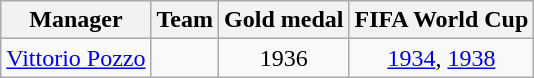<table class="wikitable">
<tr>
<th>Manager</th>
<th>Team</th>
<th>Gold medal</th>
<th>FIFA World Cup</th>
</tr>
<tr>
<td><a href='#'>Vittorio Pozzo</a></td>
<td></td>
<td align=center>1936</td>
<td align=center><a href='#'>1934</a>, <a href='#'>1938</a></td>
</tr>
</table>
